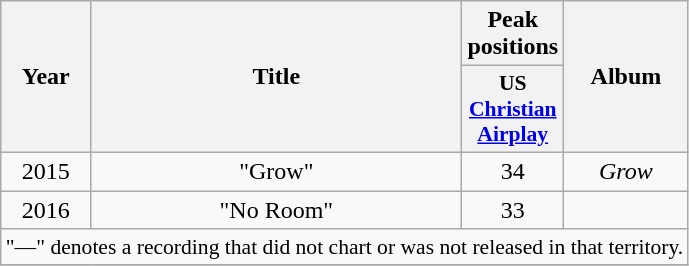<table class="wikitable plainrowheaders" style="text-align:center;">
<tr>
<th scope="col" rowspan="2">Year</th>
<th scope="col" rowspan="2" style="width:15em;">Title</th>
<th scope="col" colspan="1">Peak positions</th>
<th scope="col" rowspan="2">Album</th>
</tr>
<tr>
<th scope="col" style="width:2.5em;font-size:90%;">US <a href='#'>Christian Airplay</a><br></th>
</tr>
<tr>
<td>2015</td>
<td>"Grow"</td>
<td>34</td>
<td><em>Grow</em></td>
</tr>
<tr>
<td>2016</td>
<td>"No Room"</td>
<td>33</td>
<td></td>
</tr>
<tr>
<td colspan="5" style="font-size:90%">"—" denotes a recording that did not chart or was not released in that territory.</td>
</tr>
<tr>
</tr>
</table>
